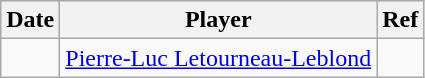<table class="wikitable">
<tr style="background:#ddd; text-align:center;">
<th>Date</th>
<th>Player</th>
<th>Ref</th>
</tr>
<tr>
<td></td>
<td><a href='#'>Pierre-Luc Letourneau-Leblond</a></td>
<td></td>
</tr>
</table>
